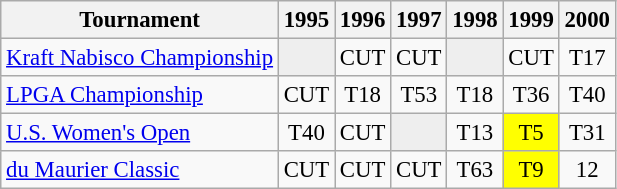<table class="wikitable" style="font-size:95%;text-align:center;">
<tr>
<th>Tournament</th>
<th>1995</th>
<th>1996</th>
<th>1997</th>
<th>1998</th>
<th>1999</th>
<th>2000</th>
</tr>
<tr>
<td align=left><a href='#'>Kraft Nabisco Championship</a></td>
<td style="background:#eeeeee;"></td>
<td>CUT</td>
<td>CUT</td>
<td style="background:#eeeeee;"></td>
<td>CUT</td>
<td>T17</td>
</tr>
<tr>
<td align=left><a href='#'>LPGA Championship</a></td>
<td>CUT</td>
<td>T18</td>
<td>T53</td>
<td>T18</td>
<td>T36</td>
<td>T40</td>
</tr>
<tr>
<td align=left><a href='#'>U.S. Women's Open</a></td>
<td>T40</td>
<td>CUT</td>
<td style="background:#eeeeee;"></td>
<td>T13</td>
<td style="background:yellow;">T5</td>
<td>T31</td>
</tr>
<tr>
<td align=left><a href='#'>du Maurier Classic</a></td>
<td>CUT</td>
<td>CUT</td>
<td>CUT</td>
<td>T63</td>
<td style="background:yellow;">T9</td>
<td>12</td>
</tr>
</table>
